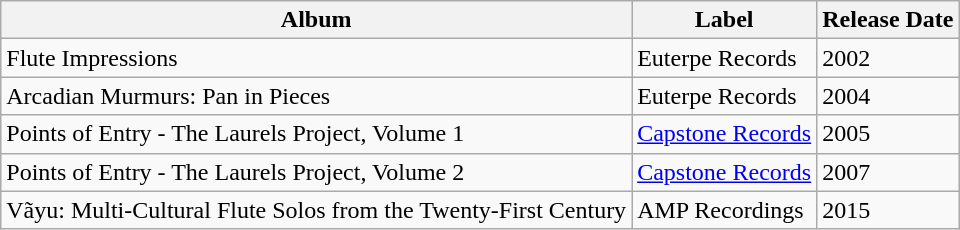<table class="wikitable">
<tr>
<th>Album</th>
<th>Label</th>
<th>Release Date</th>
</tr>
<tr>
<td>Flute Impressions</td>
<td>Euterpe Records</td>
<td>2002</td>
</tr>
<tr>
<td>Arcadian Murmurs: Pan in Pieces</td>
<td>Euterpe Records</td>
<td>2004</td>
</tr>
<tr>
<td>Points of Entry - The Laurels Project, Volume 1</td>
<td><a href='#'>Capstone Records</a></td>
<td>2005</td>
</tr>
<tr>
<td>Points of Entry - The Laurels Project, Volume 2</td>
<td><a href='#'>Capstone Records</a></td>
<td>2007</td>
</tr>
<tr>
<td>Vãyu: Multi-Cultural Flute Solos from the Twenty-First Century</td>
<td>AMP Recordings</td>
<td>2015</td>
</tr>
</table>
